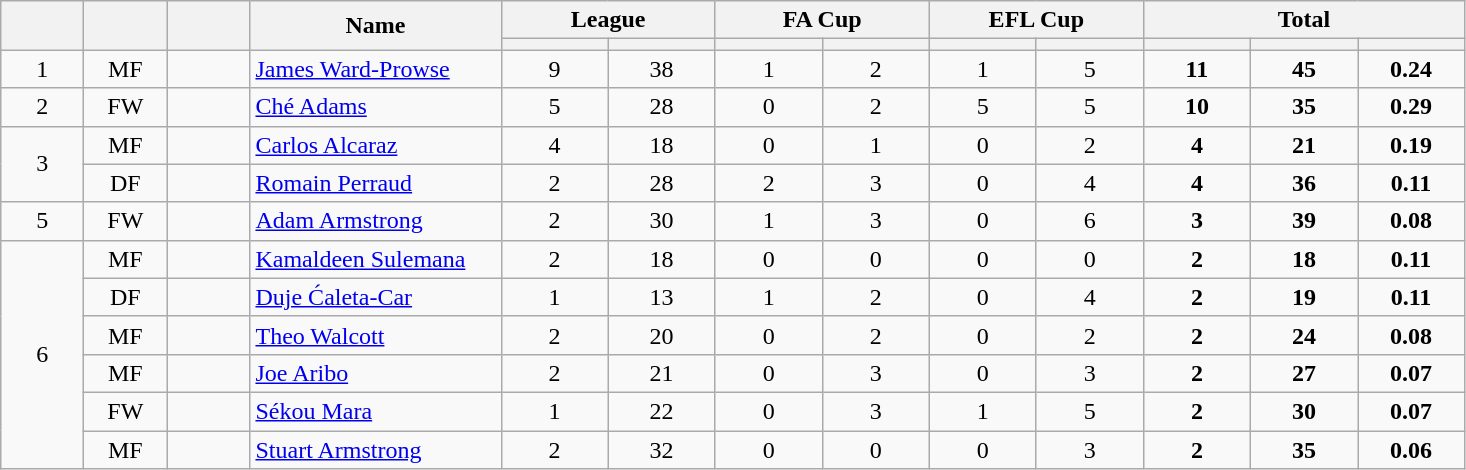<table class="wikitable plainrowheaders" style="text-align:center;">
<tr>
<th scope="col" rowspan="2" style="width:3em;"></th>
<th scope="col" rowspan="2" style="width:3em;"></th>
<th scope="col" rowspan="2" style="width:3em;"></th>
<th scope="col" rowspan="2" style="width:10em;">Name</th>
<th scope="col" colspan="2">League</th>
<th scope="col" colspan="2">FA Cup</th>
<th scope="col" colspan="2">EFL Cup</th>
<th scope="col" colspan="4">Total</th>
</tr>
<tr>
<th scope="col" style="width:4em;"></th>
<th scope="col" style="width:4em;"></th>
<th scope="col" style="width:4em;"></th>
<th scope="col" style="width:4em;"></th>
<th scope="col" style="width:4em;"></th>
<th scope="col" style="width:4em;"></th>
<th scope="col" style="width:4em;"></th>
<th scope="col" style="width:4em;"></th>
<th scope="col" style="width:4em;"></th>
</tr>
<tr>
<td>1</td>
<td>MF</td>
<td></td>
<td align="left"><a href='#'>James Ward-Prowse</a></td>
<td>9</td>
<td>38</td>
<td>1</td>
<td>2</td>
<td>1</td>
<td>5</td>
<td><strong>11</strong></td>
<td><strong>45</strong></td>
<td><strong>0.24</strong></td>
</tr>
<tr>
<td>2</td>
<td>FW</td>
<td></td>
<td align="left"><a href='#'>Ché Adams</a></td>
<td>5</td>
<td>28</td>
<td>0</td>
<td>2</td>
<td>5</td>
<td>5</td>
<td><strong>10</strong></td>
<td><strong>35</strong></td>
<td><strong>0.29</strong></td>
</tr>
<tr>
<td rowspan="2">3</td>
<td>MF</td>
<td></td>
<td align="left"><a href='#'>Carlos Alcaraz</a></td>
<td>4</td>
<td>18</td>
<td>0</td>
<td>1</td>
<td>0</td>
<td>2</td>
<td><strong>4</strong></td>
<td><strong>21</strong></td>
<td><strong>0.19</strong></td>
</tr>
<tr>
<td>DF</td>
<td></td>
<td align="left"><a href='#'>Romain Perraud</a></td>
<td>2</td>
<td>28</td>
<td>2</td>
<td>3</td>
<td>0</td>
<td>4</td>
<td><strong>4</strong></td>
<td><strong>36</strong></td>
<td><strong>0.11</strong></td>
</tr>
<tr>
<td>5</td>
<td>FW</td>
<td></td>
<td align="left"><a href='#'>Adam Armstrong</a></td>
<td>2</td>
<td>30</td>
<td>1</td>
<td>3</td>
<td>0</td>
<td>6</td>
<td><strong>3</strong></td>
<td><strong>39</strong></td>
<td><strong>0.08</strong></td>
</tr>
<tr>
<td rowspan="6">6</td>
<td>MF</td>
<td></td>
<td align="left"><a href='#'>Kamaldeen Sulemana</a></td>
<td>2</td>
<td>18</td>
<td>0</td>
<td>0</td>
<td>0</td>
<td>0</td>
<td><strong>2</strong></td>
<td><strong>18</strong></td>
<td><strong>0.11</strong></td>
</tr>
<tr>
<td>DF</td>
<td></td>
<td align="left"><a href='#'>Duje Ćaleta-Car</a></td>
<td>1</td>
<td>13</td>
<td>1</td>
<td>2</td>
<td>0</td>
<td>4</td>
<td><strong>2</strong></td>
<td><strong>19</strong></td>
<td><strong>0.11</strong></td>
</tr>
<tr>
<td>MF</td>
<td></td>
<td align="left"><a href='#'>Theo Walcott</a></td>
<td>2</td>
<td>20</td>
<td>0</td>
<td>2</td>
<td>0</td>
<td>2</td>
<td><strong>2</strong></td>
<td><strong>24</strong></td>
<td><strong>0.08</strong></td>
</tr>
<tr>
<td>MF</td>
<td></td>
<td align="left"><a href='#'>Joe Aribo</a></td>
<td>2</td>
<td>21</td>
<td>0</td>
<td>3</td>
<td>0</td>
<td>3</td>
<td><strong>2</strong></td>
<td><strong>27</strong></td>
<td><strong>0.07</strong></td>
</tr>
<tr>
<td>FW</td>
<td></td>
<td align="left"><a href='#'>Sékou Mara</a></td>
<td>1</td>
<td>22</td>
<td>0</td>
<td>3</td>
<td>1</td>
<td>5</td>
<td><strong>2</strong></td>
<td><strong>30</strong></td>
<td><strong>0.07</strong></td>
</tr>
<tr>
<td>MF</td>
<td></td>
<td align="left"><a href='#'>Stuart Armstrong</a></td>
<td>2</td>
<td>32</td>
<td>0</td>
<td>0</td>
<td>0</td>
<td>3</td>
<td><strong>2</strong></td>
<td><strong>35</strong></td>
<td><strong>0.06</strong></td>
</tr>
</table>
